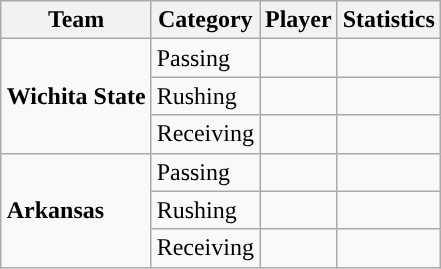<table class="wikitable" style="float: right;">
<tr>
<th>Team</th>
<th>Category</th>
<th>Player</th>
<th>Statistics</th>
</tr>
<tr>
<td rowspan=3><strong>Wichita State</strong></td>
<td>Passing</td>
<td></td>
<td></td>
</tr>
<tr>
<td>Rushing</td>
<td></td>
<td></td>
</tr>
<tr>
<td>Receiving</td>
<td></td>
<td></td>
</tr>
<tr>
<td rowspan=3><strong>Arkansas</strong></td>
<td>Passing</td>
<td></td>
<td></td>
</tr>
<tr>
<td>Rushing</td>
<td></td>
<td></td>
</tr>
<tr>
<td>Receiving</td>
<td></td>
<td></td>
</tr>
</table>
